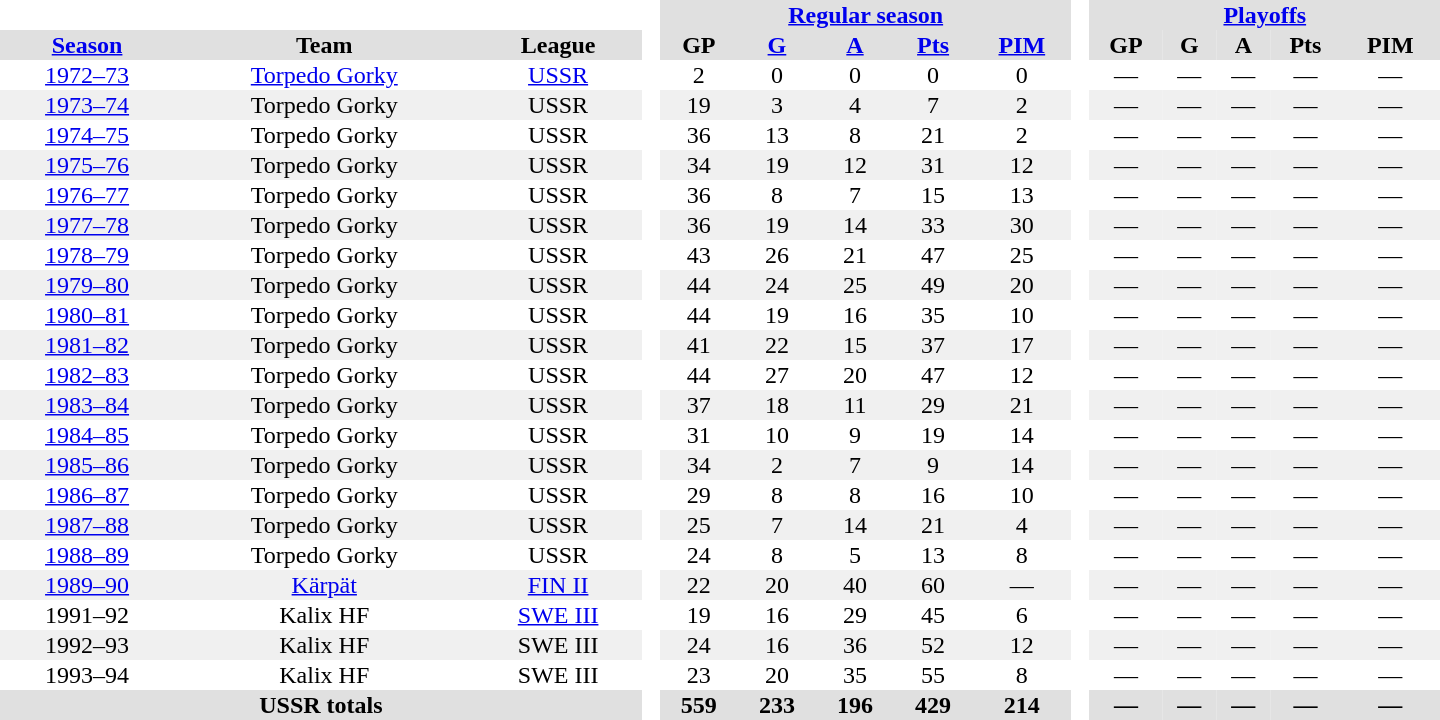<table border="0" cellpadding="1" cellspacing="0" style="text-align:center; width:60em;">
<tr style="background:#e0e0e0;">
<th colspan="3"  bgcolor="#ffffff"> </th>
<th rowspan="99" bgcolor="#ffffff"> </th>
<th colspan="5"><a href='#'>Regular season</a></th>
<th rowspan="99" bgcolor="#ffffff"> </th>
<th colspan="5"><a href='#'>Playoffs</a></th>
</tr>
<tr style="background:#e0e0e0;">
<th><a href='#'>Season</a></th>
<th>Team</th>
<th>League</th>
<th>GP</th>
<th><a href='#'>G</a></th>
<th><a href='#'>A</a></th>
<th><a href='#'>Pts</a></th>
<th><a href='#'>PIM</a></th>
<th>GP</th>
<th>G</th>
<th>A</th>
<th>Pts</th>
<th>PIM</th>
</tr>
<tr>
<td><a href='#'>1972–73</a></td>
<td><a href='#'>Torpedo Gorky</a></td>
<td><a href='#'>USSR</a></td>
<td>2</td>
<td>0</td>
<td>0</td>
<td>0</td>
<td>0</td>
<td>—</td>
<td>—</td>
<td>—</td>
<td>—</td>
<td>—</td>
</tr>
<tr bgcolor="#f0f0f0">
<td><a href='#'>1973–74</a></td>
<td>Torpedo Gorky</td>
<td>USSR</td>
<td>19</td>
<td>3</td>
<td>4</td>
<td>7</td>
<td>2</td>
<td>—</td>
<td>—</td>
<td>—</td>
<td>—</td>
<td>—</td>
</tr>
<tr>
<td><a href='#'>1974–75</a></td>
<td>Torpedo Gorky</td>
<td>USSR</td>
<td>36</td>
<td>13</td>
<td>8</td>
<td>21</td>
<td>2</td>
<td>—</td>
<td>—</td>
<td>—</td>
<td>—</td>
<td>—</td>
</tr>
<tr bgcolor="#f0f0f0">
<td><a href='#'>1975–76</a></td>
<td>Torpedo Gorky</td>
<td>USSR</td>
<td>34</td>
<td>19</td>
<td>12</td>
<td>31</td>
<td>12</td>
<td>—</td>
<td>—</td>
<td>—</td>
<td>—</td>
<td>—</td>
</tr>
<tr>
<td><a href='#'>1976–77</a></td>
<td>Torpedo Gorky</td>
<td>USSR</td>
<td>36</td>
<td>8</td>
<td>7</td>
<td>15</td>
<td>13</td>
<td>—</td>
<td>—</td>
<td>—</td>
<td>—</td>
<td>—</td>
</tr>
<tr bgcolor="#f0f0f0">
<td><a href='#'>1977–78</a></td>
<td>Torpedo Gorky</td>
<td>USSR</td>
<td>36</td>
<td>19</td>
<td>14</td>
<td>33</td>
<td>30</td>
<td>—</td>
<td>—</td>
<td>—</td>
<td>—</td>
<td>—</td>
</tr>
<tr>
<td><a href='#'>1978–79</a></td>
<td>Torpedo Gorky</td>
<td>USSR</td>
<td>43</td>
<td>26</td>
<td>21</td>
<td>47</td>
<td>25</td>
<td>—</td>
<td>—</td>
<td>—</td>
<td>—</td>
<td>—</td>
</tr>
<tr bgcolor="#f0f0f0">
<td><a href='#'>1979–80</a></td>
<td>Torpedo Gorky</td>
<td>USSR</td>
<td>44</td>
<td>24</td>
<td>25</td>
<td>49</td>
<td>20</td>
<td>—</td>
<td>—</td>
<td>—</td>
<td>—</td>
<td>—</td>
</tr>
<tr>
<td><a href='#'>1980–81</a></td>
<td>Torpedo Gorky</td>
<td>USSR</td>
<td>44</td>
<td>19</td>
<td>16</td>
<td>35</td>
<td>10</td>
<td>—</td>
<td>—</td>
<td>—</td>
<td>—</td>
<td>—</td>
</tr>
<tr bgcolor="#f0f0f0">
<td><a href='#'>1981–82</a></td>
<td>Torpedo Gorky</td>
<td>USSR</td>
<td>41</td>
<td>22</td>
<td>15</td>
<td>37</td>
<td>17</td>
<td>—</td>
<td>—</td>
<td>—</td>
<td>—</td>
<td>—</td>
</tr>
<tr>
<td><a href='#'>1982–83</a></td>
<td>Torpedo Gorky</td>
<td>USSR</td>
<td>44</td>
<td>27</td>
<td>20</td>
<td>47</td>
<td>12</td>
<td>—</td>
<td>—</td>
<td>—</td>
<td>—</td>
<td>—</td>
</tr>
<tr bgcolor="#f0f0f0">
<td><a href='#'>1983–84</a></td>
<td>Torpedo Gorky</td>
<td>USSR</td>
<td>37</td>
<td>18</td>
<td>11</td>
<td>29</td>
<td>21</td>
<td>—</td>
<td>—</td>
<td>—</td>
<td>—</td>
<td>—</td>
</tr>
<tr>
<td><a href='#'>1984–85</a></td>
<td>Torpedo Gorky</td>
<td>USSR</td>
<td>31</td>
<td>10</td>
<td>9</td>
<td>19</td>
<td>14</td>
<td>—</td>
<td>—</td>
<td>—</td>
<td>—</td>
<td>—</td>
</tr>
<tr bgcolor="#f0f0f0">
<td><a href='#'>1985–86</a></td>
<td>Torpedo Gorky</td>
<td>USSR</td>
<td>34</td>
<td>2</td>
<td>7</td>
<td>9</td>
<td>14</td>
<td>—</td>
<td>—</td>
<td>—</td>
<td>—</td>
<td>—</td>
</tr>
<tr>
<td><a href='#'>1986–87</a></td>
<td>Torpedo Gorky</td>
<td>USSR</td>
<td>29</td>
<td>8</td>
<td>8</td>
<td>16</td>
<td>10</td>
<td>—</td>
<td>—</td>
<td>—</td>
<td>—</td>
<td>—</td>
</tr>
<tr bgcolor="#f0f0f0">
<td><a href='#'>1987–88</a></td>
<td>Torpedo Gorky</td>
<td>USSR</td>
<td>25</td>
<td>7</td>
<td>14</td>
<td>21</td>
<td>4</td>
<td>—</td>
<td>—</td>
<td>—</td>
<td>—</td>
<td>—</td>
</tr>
<tr>
<td><a href='#'>1988–89</a></td>
<td>Torpedo Gorky</td>
<td>USSR</td>
<td>24</td>
<td>8</td>
<td>5</td>
<td>13</td>
<td>8</td>
<td>—</td>
<td>—</td>
<td>—</td>
<td>—</td>
<td>—</td>
</tr>
<tr bgcolor="#f0f0f0">
<td><a href='#'>1989–90</a></td>
<td><a href='#'>Kärpät</a></td>
<td><a href='#'>FIN II</a></td>
<td>22</td>
<td>20</td>
<td>40</td>
<td>60</td>
<td>—</td>
<td>—</td>
<td>—</td>
<td>—</td>
<td>—</td>
<td>—</td>
</tr>
<tr>
<td>1991–92</td>
<td>Kalix HF</td>
<td><a href='#'>SWE III</a></td>
<td>19</td>
<td>16</td>
<td>29</td>
<td>45</td>
<td>6</td>
<td>—</td>
<td>—</td>
<td>—</td>
<td>—</td>
<td>—</td>
</tr>
<tr bgcolor="#f0f0f0">
<td>1992–93</td>
<td>Kalix HF</td>
<td>SWE III</td>
<td>24</td>
<td>16</td>
<td>36</td>
<td>52</td>
<td>12</td>
<td>—</td>
<td>—</td>
<td>—</td>
<td>—</td>
<td>—</td>
</tr>
<tr>
<td>1993–94</td>
<td>Kalix HF</td>
<td>SWE III</td>
<td>23</td>
<td>20</td>
<td>35</td>
<td>55</td>
<td>8</td>
<td>—</td>
<td>—</td>
<td>—</td>
<td>—</td>
<td>—</td>
</tr>
<tr bgcolor="#e0e0e0">
<th colspan="3">USSR totals</th>
<th>559</th>
<th>233</th>
<th>196</th>
<th>429</th>
<th>214</th>
<th>—</th>
<th>—</th>
<th>—</th>
<th>—</th>
<th>—</th>
</tr>
</table>
